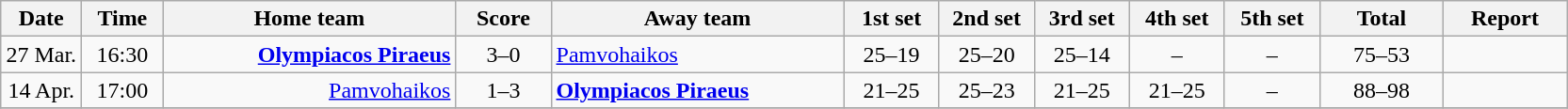<table class="wikitable" style="text-align: center; font-size:100%">
<tr>
<th width="50">Date</th>
<th width="50">Time</th>
<th width="200">Home team</th>
<th width="60">Score</th>
<th width="200">Away team</th>
<th width="60">1st set</th>
<th width="60">2nd set</th>
<th width="60">3rd set</th>
<th width="60">4th set</th>
<th width="60">5th set</th>
<th width="80">Total</th>
<th width="80">Report</th>
</tr>
<tr>
<td>27 Mar.</td>
<td>16:30</td>
<td align=right><strong><a href='#'>Olympiacos Piraeus</a></strong></td>
<td>3–0</td>
<td align=left><a href='#'>Pamvohaikos</a></td>
<td>25–19</td>
<td>25–20</td>
<td>25–14</td>
<td>–</td>
<td>–</td>
<td>75–53</td>
<td></td>
</tr>
<tr>
<td>14 Apr.</td>
<td>17:00</td>
<td align=right><a href='#'>Pamvohaikos</a></td>
<td>1–3</td>
<td align=left><strong><a href='#'>Olympiacos Piraeus</a></strong></td>
<td>21–25</td>
<td>25–23</td>
<td>21–25</td>
<td>21–25</td>
<td>–</td>
<td>88–98</td>
<td></td>
</tr>
<tr>
</tr>
</table>
